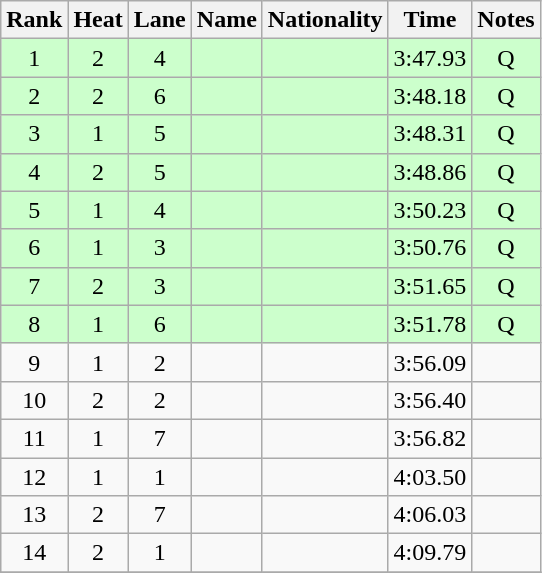<table class="wikitable sortable" style="text-align:center">
<tr>
<th>Rank</th>
<th>Heat</th>
<th>Lane</th>
<th>Name</th>
<th>Nationality</th>
<th>Time</th>
<th>Notes</th>
</tr>
<tr bgcolor=ccffcc>
<td>1</td>
<td>2</td>
<td>4</td>
<td align=left></td>
<td align=left></td>
<td>3:47.93</td>
<td>Q</td>
</tr>
<tr bgcolor=ccffcc>
<td>2</td>
<td>2</td>
<td>6</td>
<td align=left></td>
<td align=left></td>
<td>3:48.18</td>
<td>Q</td>
</tr>
<tr bgcolor=ccffcc>
<td>3</td>
<td>1</td>
<td>5</td>
<td align=left></td>
<td align=left></td>
<td>3:48.31</td>
<td>Q</td>
</tr>
<tr bgcolor=ccffcc>
<td>4</td>
<td>2</td>
<td>5</td>
<td align=left></td>
<td align=left></td>
<td>3:48.86</td>
<td>Q</td>
</tr>
<tr bgcolor=ccffcc>
<td>5</td>
<td>1</td>
<td>4</td>
<td align=left></td>
<td align=left></td>
<td>3:50.23</td>
<td>Q</td>
</tr>
<tr bgcolor=ccffcc>
<td>6</td>
<td>1</td>
<td>3</td>
<td align=left></td>
<td align=left></td>
<td>3:50.76</td>
<td>Q</td>
</tr>
<tr bgcolor=ccffcc>
<td>7</td>
<td>2</td>
<td>3</td>
<td align=left></td>
<td align=left></td>
<td>3:51.65</td>
<td>Q</td>
</tr>
<tr bgcolor=ccffcc>
<td>8</td>
<td>1</td>
<td>6</td>
<td align=left></td>
<td align=left></td>
<td>3:51.78</td>
<td>Q</td>
</tr>
<tr>
<td>9</td>
<td>1</td>
<td>2</td>
<td align=left></td>
<td align=left></td>
<td>3:56.09</td>
<td></td>
</tr>
<tr>
<td>10</td>
<td>2</td>
<td>2</td>
<td align=left></td>
<td align=left></td>
<td>3:56.40</td>
<td></td>
</tr>
<tr>
<td>11</td>
<td>1</td>
<td>7</td>
<td align=left></td>
<td align=left></td>
<td>3:56.82</td>
<td></td>
</tr>
<tr>
<td>12</td>
<td>1</td>
<td>1</td>
<td align=left></td>
<td align=left></td>
<td>4:03.50</td>
<td></td>
</tr>
<tr>
<td>13</td>
<td>2</td>
<td>7</td>
<td align=left></td>
<td align=left></td>
<td>4:06.03</td>
<td></td>
</tr>
<tr>
<td>14</td>
<td>2</td>
<td>1</td>
<td align=left></td>
<td align=left></td>
<td>4:09.79</td>
<td></td>
</tr>
<tr>
</tr>
</table>
